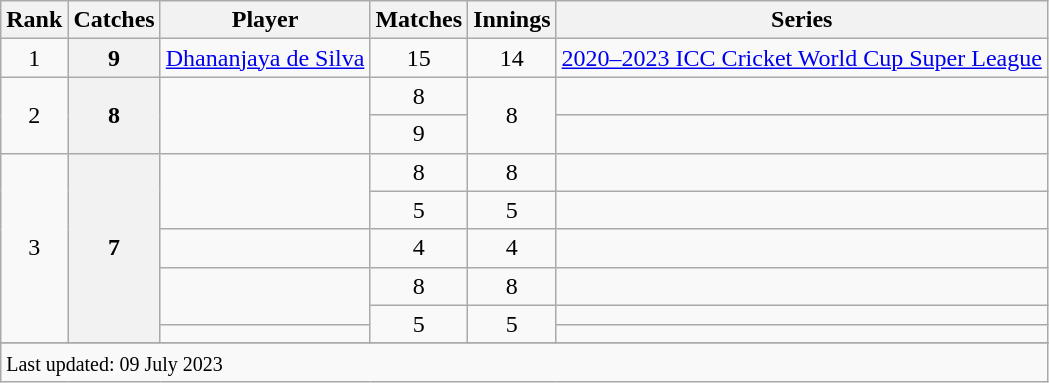<table class="wikitable plainrowheaders sortable">
<tr>
<th scope=col>Rank</th>
<th scope=col>Catches</th>
<th scope=col>Player</th>
<th scope=col>Matches</th>
<th scope=col>Innings</th>
<th scope=col>Series</th>
</tr>
<tr>
<td align=center>1</td>
<th scope=row style=text-align:center>9</th>
<td><a href='#'>Dhananjaya de Silva</a> </td>
<td align=center>15</td>
<td align=center>14</td>
<td><a href='#'>2020–2023 ICC Cricket World Cup Super League</a></td>
</tr>
<tr>
<td align=center rowspan=2>2</td>
<th scope=row style=text-align:center; rowspan=2>8</th>
<td rowspan=2></td>
<td align=center>8</td>
<td align=center rowspan=2>8</td>
<td></td>
</tr>
<tr>
<td align=center>9</td>
<td></td>
</tr>
<tr>
<td align=center rowspan=6>3</td>
<th scope=row style=text-align:center; rowspan=6>7</th>
<td rowspan=2></td>
<td align=center>8</td>
<td align=center>8</td>
<td></td>
</tr>
<tr>
<td align=center>5</td>
<td align=center>5</td>
<td></td>
</tr>
<tr>
<td></td>
<td align=center>4</td>
<td align=center>4</td>
<td></td>
</tr>
<tr>
<td rowspan=2></td>
<td align=center>8</td>
<td align=center>8</td>
<td></td>
</tr>
<tr>
<td align=center rowspan=2>5</td>
<td align=center rowspan=2>5</td>
<td></td>
</tr>
<tr>
<td></td>
<td></td>
</tr>
<tr>
</tr>
<tr class=sortbottom>
<td colspan=6><small>Last updated: 09 July 2023</small></td>
</tr>
</table>
